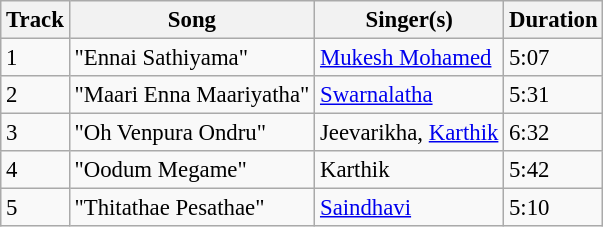<table class="wikitable" style="font-size:95%;">
<tr>
<th>Track</th>
<th>Song</th>
<th>Singer(s)</th>
<th>Duration</th>
</tr>
<tr>
<td>1</td>
<td>"Ennai Sathiyama"</td>
<td><a href='#'>Mukesh Mohamed</a></td>
<td>5:07</td>
</tr>
<tr>
<td>2</td>
<td>"Maari Enna Maariyatha"</td>
<td><a href='#'>Swarnalatha</a></td>
<td>5:31</td>
</tr>
<tr>
<td>3</td>
<td>"Oh Venpura Ondru"</td>
<td>Jeevarikha, <a href='#'>Karthik</a></td>
<td>6:32</td>
</tr>
<tr>
<td>4</td>
<td>"Oodum Megame"</td>
<td>Karthik</td>
<td>5:42</td>
</tr>
<tr>
<td>5</td>
<td>"Thitathae Pesathae"</td>
<td><a href='#'>Saindhavi</a></td>
<td>5:10</td>
</tr>
</table>
